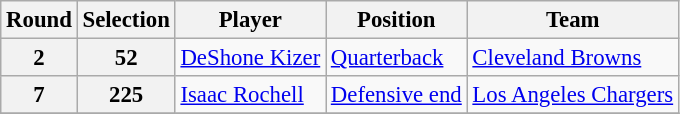<table class="wikitable" style="font-size: 95%;">
<tr>
<th>Round</th>
<th>Selection</th>
<th>Player</th>
<th>Position</th>
<th>Team</th>
</tr>
<tr>
<th>2</th>
<th>52</th>
<td><a href='#'>DeShone Kizer</a></td>
<td><a href='#'>Quarterback</a></td>
<td><a href='#'>Cleveland Browns</a></td>
</tr>
<tr>
<th>7</th>
<th>225</th>
<td><a href='#'>Isaac Rochell</a></td>
<td><a href='#'>Defensive end</a></td>
<td><a href='#'>Los Angeles Chargers</a></td>
</tr>
<tr>
</tr>
</table>
